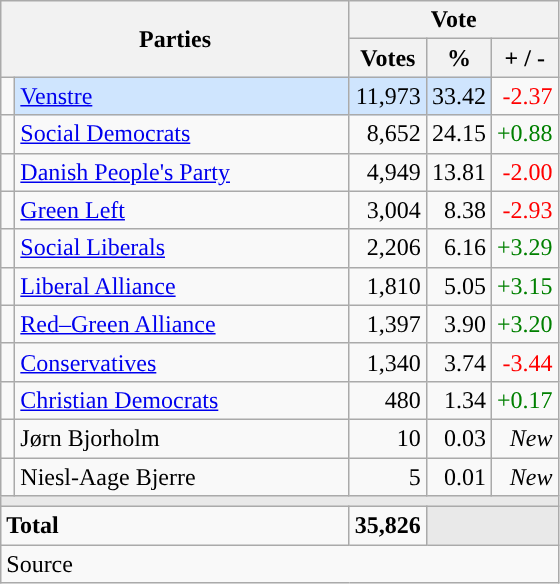<table class="wikitable" style="text-align:right;">
<tr>
<th style="text-align:centre;" rowspan="2" colspan="2" width="225">Parties</th>
<th colspan="3">Vote</th>
</tr>
<tr>
<th width="15">Votes</th>
<th width="15">%</th>
<th width="15">+ / -</th>
</tr>
<tr>
<td width="2" style="color:inherit;background:"></td>
<td bgcolor=#cfe5fe  align="left"><a href='#'>Venstre</a></td>
<td bgcolor=#cfe5fe>11,973</td>
<td bgcolor=#cfe5fe>33.42</td>
<td style=color:red;>-2.37</td>
</tr>
<tr>
<td width="2" style="color:inherit;background:"></td>
<td align="left"><a href='#'>Social Democrats</a></td>
<td>8,652</td>
<td>24.15</td>
<td style=color:green;>+0.88</td>
</tr>
<tr>
<td width="2" style="color:inherit;background:"></td>
<td align="left"><a href='#'>Danish People's Party</a></td>
<td>4,949</td>
<td>13.81</td>
<td style=color:red;>-2.00</td>
</tr>
<tr>
<td width="2" style="color:inherit;background:"></td>
<td align="left"><a href='#'>Green Left</a></td>
<td>3,004</td>
<td>8.38</td>
<td style=color:red;>-2.93</td>
</tr>
<tr>
<td width="2" style="color:inherit;background:"></td>
<td align="left"><a href='#'>Social Liberals</a></td>
<td>2,206</td>
<td>6.16</td>
<td style=color:green;>+3.29</td>
</tr>
<tr>
<td width="2" style="color:inherit;background:"></td>
<td align="left"><a href='#'>Liberal Alliance</a></td>
<td>1,810</td>
<td>5.05</td>
<td style=color:green;>+3.15</td>
</tr>
<tr>
<td width="2" style="color:inherit;background:"></td>
<td align="left"><a href='#'>Red–Green Alliance</a></td>
<td>1,397</td>
<td>3.90</td>
<td style=color:green;>+3.20</td>
</tr>
<tr>
<td width="2" style="color:inherit;background:"></td>
<td align="left"><a href='#'>Conservatives</a></td>
<td>1,340</td>
<td>3.74</td>
<td style=color:red;>-3.44</td>
</tr>
<tr>
<td width="2" style="color:inherit;background:"></td>
<td align="left"><a href='#'>Christian Democrats</a></td>
<td>480</td>
<td>1.34</td>
<td style=color:green;>+0.17</td>
</tr>
<tr>
<td width="2" style="color:inherit;background:"></td>
<td align="left">Jørn Bjorholm</td>
<td>10</td>
<td>0.03</td>
<td><em>New</em></td>
</tr>
<tr>
<td width="2" style="color:inherit;background:"></td>
<td align="left">Niesl-Aage Bjerre</td>
<td>5</td>
<td>0.01</td>
<td><em>New</em></td>
</tr>
<tr>
<td colspan="7" bgcolor="#E9E9E9"></td>
</tr>
<tr>
<td align="left" colspan="2"><strong>Total</strong></td>
<td><strong>35,826</strong></td>
<td bgcolor="#E9E9E9" colspan="2"></td>
</tr>
<tr>
<td align="left" colspan="6">Source</td>
</tr>
</table>
